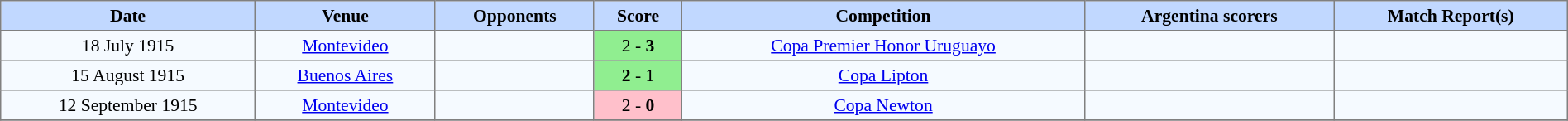<table border=1 style="border-collapse:collapse; font-size:90%;" cellpadding=3 cellspacing=0 width=100%>
<tr bgcolor=#C1D8FF align=center>
<th>Date</th>
<th>Venue</th>
<th>Opponents</th>
<th>Score</th>
<th>Competition</th>
<th>Argentina scorers</th>
<th>Match Report(s)</th>
</tr>
<tr align=center bgcolor=#F5FAFF>
<td>18 July 1915</td>
<td><a href='#'>Montevideo</a></td>
<td></td>
<td bgcolor="lightgreen">2 - <strong>3</strong></td>
<td><a href='#'>Copa Premier Honor Uruguayo</a></td>
<td></td>
<td></td>
</tr>
<tr align=center bgcolor=#F5FAFF>
<td>15 August 1915</td>
<td><a href='#'>Buenos Aires</a></td>
<td></td>
<td bgcolor="lightgreen"><strong>2</strong> - 1</td>
<td><a href='#'>Copa Lipton</a></td>
<td></td>
<td></td>
</tr>
<tr align=center bgcolor=#F5FAFF>
<td>12 September 1915</td>
<td><a href='#'>Montevideo</a></td>
<td></td>
<td bgcolor="pink">2 - <strong>0</strong></td>
<td><a href='#'>Copa Newton</a></td>
<td></td>
<td></td>
</tr>
<tr>
</tr>
</table>
